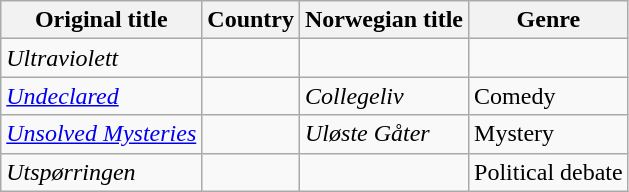<table class="wikitable sortable">
<tr>
<th>Original title</th>
<th>Country</th>
<th>Norwegian title</th>
<th>Genre</th>
</tr>
<tr>
<td><em>Ultraviolett</em></td>
<td></td>
<td></td>
<td></td>
</tr>
<tr>
<td><em><a href='#'>Undeclared</a></em></td>
<td></td>
<td><em>Collegeliv</em></td>
<td>Comedy</td>
</tr>
<tr>
<td><em><a href='#'>Unsolved Mysteries</a></em></td>
<td></td>
<td><em>Uløste Gåter</em></td>
<td>Mystery</td>
</tr>
<tr>
<td><em>Utspørringen</em></td>
<td></td>
<td></td>
<td>Political debate</td>
</tr>
</table>
